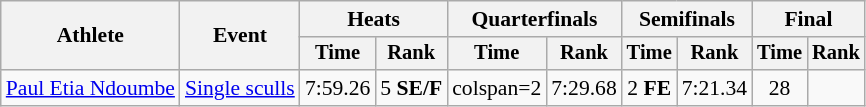<table class="wikitable" style="font-size:90%">
<tr>
<th rowspan="2">Athlete</th>
<th rowspan="2">Event</th>
<th colspan="2">Heats</th>
<th colspan="2">Quarterfinals</th>
<th colspan="2">Semifinals</th>
<th colspan="2">Final</th>
</tr>
<tr style="font-size:95%">
<th>Time</th>
<th>Rank</th>
<th>Time</th>
<th>Rank</th>
<th>Time</th>
<th>Rank</th>
<th>Time</th>
<th>Rank</th>
</tr>
<tr align=center>
<td align=left><a href='#'>Paul Etia Ndoumbe</a></td>
<td align=left><a href='#'>Single sculls</a></td>
<td>7:59.26</td>
<td>5 <strong>SE/F</strong></td>
<td>colspan=2 </td>
<td>7:29.68</td>
<td>2 <strong>FE</strong></td>
<td>7:21.34</td>
<td>28</td>
</tr>
</table>
